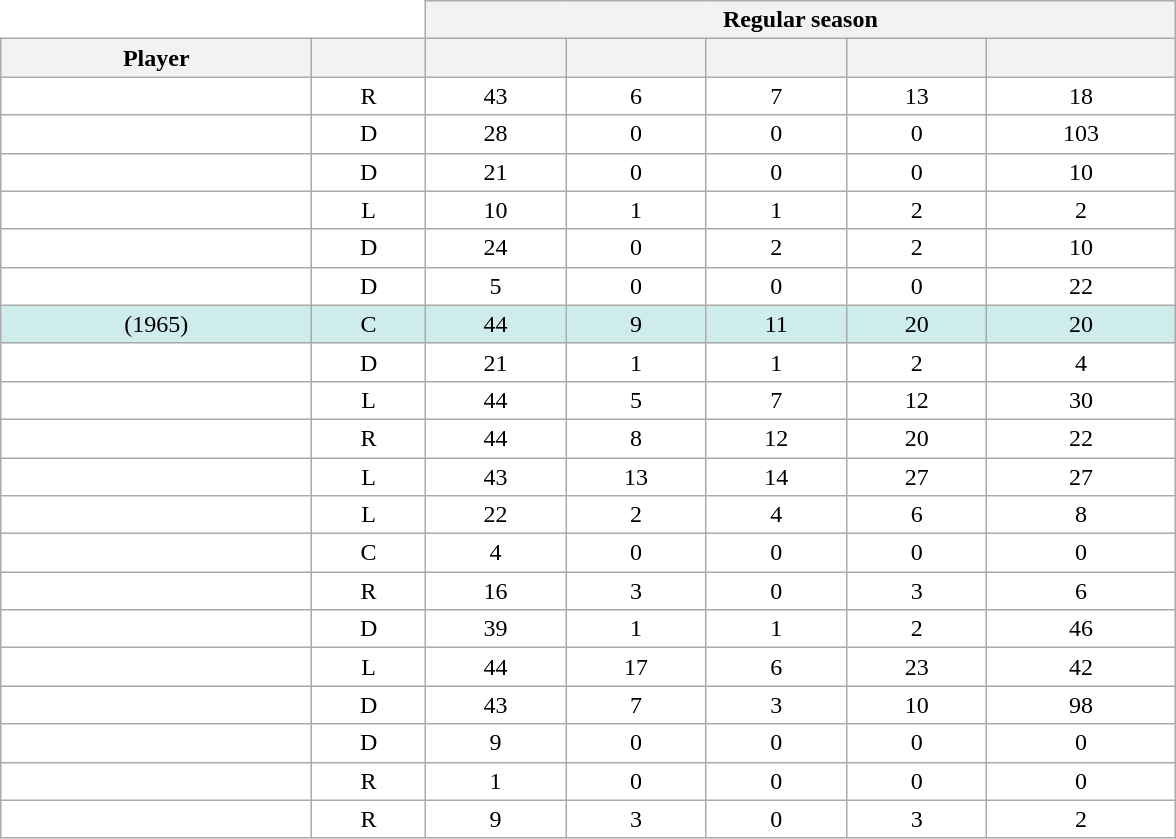<table class="wikitable sortable" style="text-align:center; border:0; background:white; width:49em; font-size:100%;">
<tr>
<th colspan=2 style="border:0; background:white;"></th>
<th colspan=5>Regular season</th>
</tr>
<tr>
<th scope="col">Player</th>
<th scope="col"></th>
<th scope="col" data-sort-type="number"></th>
<th scope="col" data-sort-type="number"></th>
<th scope="col" data-sort-type="number"></th>
<th scope="col" data-sort-type="number"></th>
<th scope="col" data-sort-type="number"></th>
</tr>
<tr>
<td></td>
<td>R</td>
<td>43</td>
<td>6</td>
<td>7</td>
<td>13</td>
<td>18</td>
</tr>
<tr>
<td></td>
<td>D</td>
<td>28</td>
<td>0</td>
<td>0</td>
<td>0</td>
<td>103</td>
</tr>
<tr>
<td></td>
<td>D</td>
<td>21</td>
<td>0</td>
<td>0</td>
<td>0</td>
<td>10</td>
</tr>
<tr>
<td></td>
<td>L</td>
<td>10</td>
<td>1</td>
<td>1</td>
<td>2</td>
<td>2</td>
</tr>
<tr>
<td></td>
<td>D</td>
<td>24</td>
<td>0</td>
<td>2</td>
<td>2</td>
<td>10</td>
</tr>
<tr>
<td></td>
<td>D</td>
<td>5</td>
<td>0</td>
<td>0</td>
<td>0</td>
<td>22</td>
</tr>
<tr style="background:#CFECEC;">
<td> (1965)</td>
<td>C</td>
<td>44</td>
<td>9</td>
<td>11</td>
<td>20</td>
<td>20</td>
</tr>
<tr>
<td></td>
<td>D</td>
<td>21</td>
<td>1</td>
<td>1</td>
<td>2</td>
<td>4</td>
</tr>
<tr>
<td></td>
<td>L</td>
<td>44</td>
<td>5</td>
<td>7</td>
<td>12</td>
<td>30</td>
</tr>
<tr>
<td></td>
<td>R</td>
<td>44</td>
<td>8</td>
<td>12</td>
<td>20</td>
<td>22</td>
</tr>
<tr>
<td></td>
<td>L</td>
<td>43</td>
<td>13</td>
<td>14</td>
<td>27</td>
<td>27</td>
</tr>
<tr>
<td></td>
<td>L</td>
<td>22</td>
<td>2</td>
<td>4</td>
<td>6</td>
<td>8</td>
</tr>
<tr>
<td></td>
<td>C</td>
<td>4</td>
<td>0</td>
<td>0</td>
<td>0</td>
<td>0</td>
</tr>
<tr>
<td></td>
<td>R</td>
<td>16</td>
<td>3</td>
<td>0</td>
<td>3</td>
<td>6</td>
</tr>
<tr>
<td></td>
<td>D</td>
<td>39</td>
<td>1</td>
<td>1</td>
<td>2</td>
<td>46</td>
</tr>
<tr>
<td></td>
<td>L</td>
<td>44</td>
<td>17</td>
<td>6</td>
<td>23</td>
<td>42</td>
</tr>
<tr>
<td></td>
<td>D</td>
<td>43</td>
<td>7</td>
<td>3</td>
<td>10</td>
<td>98</td>
</tr>
<tr>
<td></td>
<td>D</td>
<td>9</td>
<td>0</td>
<td>0</td>
<td>0</td>
<td>0</td>
</tr>
<tr>
<td></td>
<td>R</td>
<td>1</td>
<td>0</td>
<td>0</td>
<td>0</td>
<td>0</td>
</tr>
<tr>
<td></td>
<td>R</td>
<td>9</td>
<td>3</td>
<td>0</td>
<td>3</td>
<td>2</td>
</tr>
</table>
